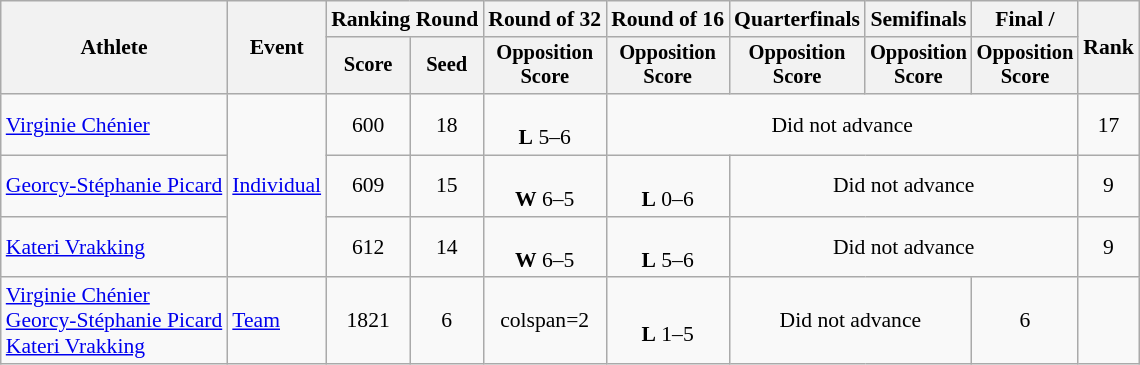<table class="wikitable" style="font-size:90%">
<tr>
<th rowspan=2>Athlete</th>
<th rowspan=2>Event</th>
<th colspan=2>Ranking Round</th>
<th>Round of 32</th>
<th>Round of 16</th>
<th>Quarterfinals</th>
<th>Semifinals</th>
<th>Final / </th>
<th rowspan=2>Rank</th>
</tr>
<tr style="font-size:95%">
<th>Score</th>
<th>Seed</th>
<th>Opposition<br>Score</th>
<th>Opposition<br>Score</th>
<th>Opposition<br>Score</th>
<th>Opposition<br>Score</th>
<th>Opposition<br>Score</th>
</tr>
<tr align=center>
<td align=left><a href='#'>Virginie Chénier</a></td>
<td align=left rowspan=3><a href='#'>Individual</a></td>
<td>600</td>
<td>18</td>
<td><br><strong>L</strong> 5–6</td>
<td colspan=4>Did not advance</td>
<td>17</td>
</tr>
<tr align=center>
<td align=left><a href='#'>Georcy-Stéphanie Picard</a></td>
<td>609</td>
<td>15</td>
<td><br><strong>W</strong> 6–5</td>
<td><br><strong>L</strong> 0–6</td>
<td colspan=3>Did not advance</td>
<td>9</td>
</tr>
<tr align=center>
<td align=left><a href='#'>Kateri Vrakking</a></td>
<td>612</td>
<td>14</td>
<td><br><strong>W</strong> 6–5</td>
<td><br><strong>L</strong> 5–6</td>
<td colspan=3>Did not advance</td>
<td>9</td>
</tr>
<tr align=center>
<td align=left><a href='#'>Virginie Chénier</a><br><a href='#'>Georcy-Stéphanie Picard</a><br><a href='#'>Kateri Vrakking</a></td>
<td align=left><a href='#'>Team</a></td>
<td>1821</td>
<td>6</td>
<td>colspan=2 </td>
<td><br><strong>L</strong> 1–5</td>
<td colspan=2>Did not advance</td>
<td>6</td>
</tr>
</table>
